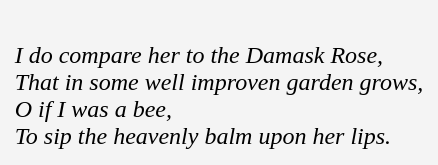<table cellpadding=10 border="0" align=center>
<tr>
<td bgcolor=#f4f4f4><br><em>I do compare her to the Damask Rose,</em><br> 
<em>That in some well improven garden grows,</em><br> 
<em>O if I was a bee,</em><br> 
<em>To sip the heavenly balm upon her lips.</em><br></td>
</tr>
</table>
